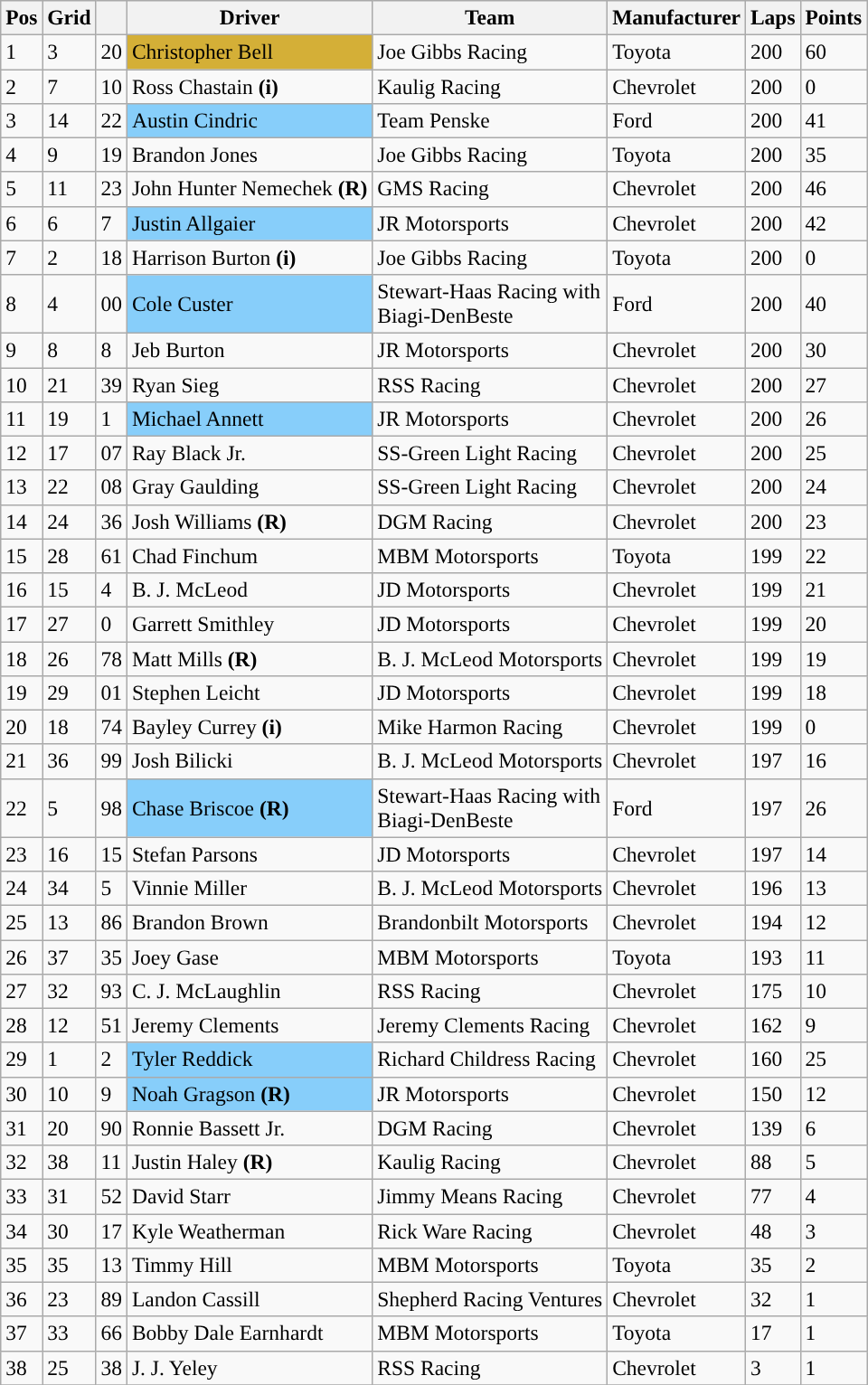<table class="wikitable" style="font-size:98%">
<tr>
<th>Pos</th>
<th>Grid</th>
<th></th>
<th>Driver</th>
<th>Team</th>
<th>Manufacturer</th>
<th>Laps</th>
<th>Points</th>
</tr>
<tr>
<td>1</td>
<td>3</td>
<td>20</td>
<td style="text-align:left;background:#D4AF37">Christopher Bell</td>
<td>Joe Gibbs Racing</td>
<td>Toyota</td>
<td>200</td>
<td>60</td>
</tr>
<tr>
<td>2</td>
<td>7</td>
<td>10</td>
<td>Ross Chastain <strong>(i)</strong></td>
<td>Kaulig Racing</td>
<td>Chevrolet</td>
<td>200</td>
<td>0</td>
</tr>
<tr>
<td>3</td>
<td>14</td>
<td>22</td>
<td style="text-align:left;background:#87CEFA">Austin Cindric</td>
<td>Team Penske</td>
<td>Ford</td>
<td>200</td>
<td>41</td>
</tr>
<tr>
<td>4</td>
<td>9</td>
<td>19</td>
<td>Brandon Jones</td>
<td>Joe Gibbs Racing</td>
<td>Toyota</td>
<td>200</td>
<td>35</td>
</tr>
<tr>
<td>5</td>
<td>11</td>
<td>23</td>
<td>John Hunter Nemechek <strong>(R)</strong></td>
<td>GMS Racing</td>
<td>Chevrolet</td>
<td>200</td>
<td>46</td>
</tr>
<tr>
<td>6</td>
<td>6</td>
<td>7</td>
<td style="text-align:left;background:#87CEFA">Justin Allgaier</td>
<td>JR Motorsports</td>
<td>Chevrolet</td>
<td>200</td>
<td>42</td>
</tr>
<tr>
<td>7</td>
<td>2</td>
<td>18</td>
<td>Harrison Burton <strong>(i)</strong></td>
<td>Joe Gibbs Racing</td>
<td>Toyota</td>
<td>200</td>
<td>0</td>
</tr>
<tr>
<td>8</td>
<td>4</td>
<td>00</td>
<td style="text-align:left;background:#87CEFA">Cole Custer</td>
<td>Stewart-Haas Racing with<br>Biagi-DenBeste</td>
<td>Ford</td>
<td>200</td>
<td>40</td>
</tr>
<tr>
<td>9</td>
<td>8</td>
<td>8</td>
<td>Jeb Burton</td>
<td>JR Motorsports</td>
<td>Chevrolet</td>
<td>200</td>
<td>30</td>
</tr>
<tr>
<td>10</td>
<td>21</td>
<td>39</td>
<td>Ryan Sieg</td>
<td>RSS Racing</td>
<td>Chevrolet</td>
<td>200</td>
<td>27</td>
</tr>
<tr>
<td>11</td>
<td>19</td>
<td>1</td>
<td style="text-align:left;background:#87CEFA">Michael Annett</td>
<td>JR Motorsports</td>
<td>Chevrolet</td>
<td>200</td>
<td>26</td>
</tr>
<tr>
<td>12</td>
<td>17</td>
<td>07</td>
<td>Ray Black Jr.</td>
<td>SS-Green Light Racing</td>
<td>Chevrolet</td>
<td>200</td>
<td>25</td>
</tr>
<tr>
<td>13</td>
<td>22</td>
<td>08</td>
<td>Gray Gaulding</td>
<td>SS-Green Light Racing</td>
<td>Chevrolet</td>
<td>200</td>
<td>24</td>
</tr>
<tr>
<td>14</td>
<td>24</td>
<td>36</td>
<td>Josh Williams <strong>(R)</strong></td>
<td>DGM Racing</td>
<td>Chevrolet</td>
<td>200</td>
<td>23</td>
</tr>
<tr>
<td>15</td>
<td>28</td>
<td>61</td>
<td>Chad Finchum</td>
<td>MBM Motorsports</td>
<td>Toyota</td>
<td>199</td>
<td>22</td>
</tr>
<tr>
<td>16</td>
<td>15</td>
<td>4</td>
<td>B. J. McLeod</td>
<td>JD Motorsports</td>
<td>Chevrolet</td>
<td>199</td>
<td>21</td>
</tr>
<tr>
<td>17</td>
<td>27</td>
<td>0</td>
<td>Garrett Smithley</td>
<td>JD Motorsports</td>
<td>Chevrolet</td>
<td>199</td>
<td>20</td>
</tr>
<tr>
<td>18</td>
<td>26</td>
<td>78</td>
<td>Matt Mills <strong>(R)</strong></td>
<td>B. J. McLeod Motorsports</td>
<td>Chevrolet</td>
<td>199</td>
<td>19</td>
</tr>
<tr>
<td>19</td>
<td>29</td>
<td>01</td>
<td>Stephen Leicht</td>
<td>JD Motorsports</td>
<td>Chevrolet</td>
<td>199</td>
<td>18</td>
</tr>
<tr>
<td>20</td>
<td>18</td>
<td>74</td>
<td>Bayley Currey <strong>(i)</strong></td>
<td>Mike Harmon Racing</td>
<td>Chevrolet</td>
<td>199</td>
<td>0</td>
</tr>
<tr>
<td>21</td>
<td>36</td>
<td>99</td>
<td>Josh Bilicki</td>
<td>B. J. McLeod Motorsports</td>
<td>Chevrolet</td>
<td>197</td>
<td>16</td>
</tr>
<tr>
<td>22</td>
<td>5</td>
<td>98</td>
<td style="text-align:left;background:#87CEFA">Chase Briscoe <strong>(R)</strong></td>
<td>Stewart-Haas Racing with<br>Biagi-DenBeste</td>
<td>Ford</td>
<td>197</td>
<td>26</td>
</tr>
<tr>
<td>23</td>
<td>16</td>
<td>15</td>
<td>Stefan Parsons</td>
<td>JD Motorsports</td>
<td>Chevrolet</td>
<td>197</td>
<td>14</td>
</tr>
<tr>
<td>24</td>
<td>34</td>
<td>5</td>
<td>Vinnie Miller</td>
<td>B. J. McLeod Motorsports</td>
<td>Chevrolet</td>
<td>196</td>
<td>13</td>
</tr>
<tr>
<td>25</td>
<td>13</td>
<td>86</td>
<td>Brandon Brown</td>
<td>Brandonbilt Motorsports</td>
<td>Chevrolet</td>
<td>194</td>
<td>12</td>
</tr>
<tr>
<td>26</td>
<td>37</td>
<td>35</td>
<td>Joey Gase</td>
<td>MBM Motorsports</td>
<td>Toyota</td>
<td>193</td>
<td>11</td>
</tr>
<tr>
<td>27</td>
<td>32</td>
<td>93</td>
<td>C. J. McLaughlin</td>
<td>RSS Racing</td>
<td>Chevrolet</td>
<td>175</td>
<td>10</td>
</tr>
<tr>
<td>28</td>
<td>12</td>
<td>51</td>
<td>Jeremy Clements</td>
<td>Jeremy Clements Racing</td>
<td>Chevrolet</td>
<td>162</td>
<td>9</td>
</tr>
<tr>
<td>29</td>
<td>1</td>
<td>2</td>
<td style="text-align:left;background:#87CEFA">Tyler Reddick</td>
<td>Richard Childress Racing</td>
<td>Chevrolet</td>
<td>160</td>
<td>25</td>
</tr>
<tr>
<td>30</td>
<td>10</td>
<td>9</td>
<td style="text-align:left;background:#87CEFA">Noah Gragson <strong>(R)</strong></td>
<td>JR Motorsports</td>
<td>Chevrolet</td>
<td>150</td>
<td>12</td>
</tr>
<tr>
<td>31</td>
<td>20</td>
<td>90</td>
<td>Ronnie Bassett Jr.</td>
<td>DGM Racing</td>
<td>Chevrolet</td>
<td>139</td>
<td>6</td>
</tr>
<tr>
<td>32</td>
<td>38</td>
<td>11</td>
<td>Justin Haley <strong>(R)</strong></td>
<td>Kaulig Racing</td>
<td>Chevrolet</td>
<td>88</td>
<td>5</td>
</tr>
<tr>
<td>33</td>
<td>31</td>
<td>52</td>
<td>David Starr</td>
<td>Jimmy Means Racing</td>
<td>Chevrolet</td>
<td>77</td>
<td>4</td>
</tr>
<tr>
<td>34</td>
<td>30</td>
<td>17</td>
<td>Kyle Weatherman</td>
<td>Rick Ware Racing</td>
<td>Chevrolet</td>
<td>48</td>
<td>3</td>
</tr>
<tr>
<td>35</td>
<td>35</td>
<td>13</td>
<td>Timmy Hill</td>
<td>MBM Motorsports</td>
<td>Toyota</td>
<td>35</td>
<td>2</td>
</tr>
<tr>
<td>36</td>
<td>23</td>
<td>89</td>
<td>Landon Cassill</td>
<td>Shepherd Racing Ventures</td>
<td>Chevrolet</td>
<td>32</td>
<td>1</td>
</tr>
<tr>
<td>37</td>
<td>33</td>
<td>66</td>
<td>Bobby Dale Earnhardt</td>
<td>MBM Motorsports</td>
<td>Toyota</td>
<td>17</td>
<td>1</td>
</tr>
<tr>
<td>38</td>
<td>25</td>
<td>38</td>
<td>J. J. Yeley</td>
<td>RSS Racing</td>
<td>Chevrolet</td>
<td>3</td>
<td>1</td>
</tr>
<tr>
</tr>
</table>
